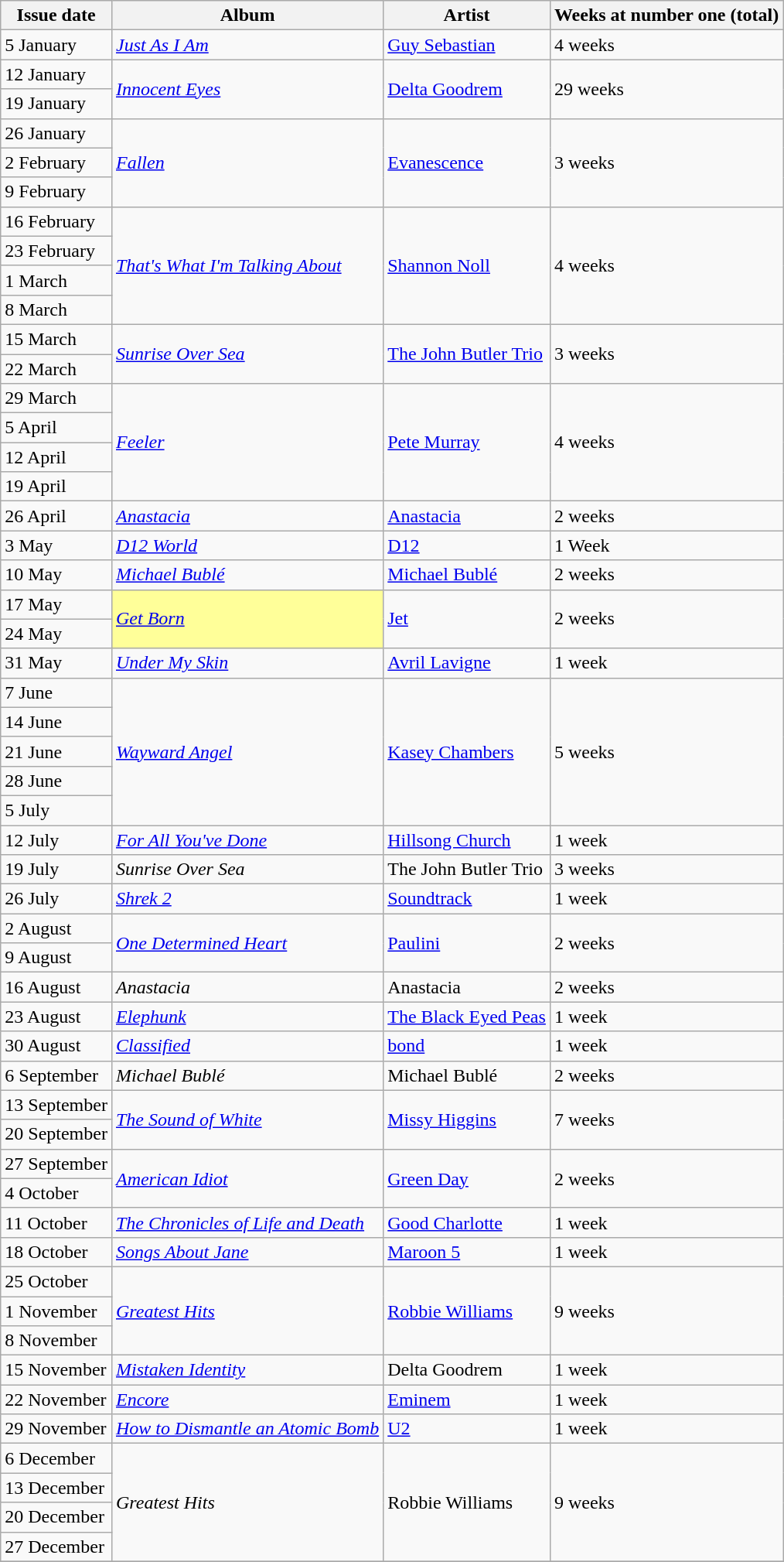<table class=wikitable>
<tr>
<th>Issue date</th>
<th>Album</th>
<th>Artist</th>
<th>Weeks at number one (total)</th>
</tr>
<tr>
<td>5 January</td>
<td><em><a href='#'>Just As I Am</a></em></td>
<td><a href='#'>Guy Sebastian</a></td>
<td>4 weeks</td>
</tr>
<tr>
<td>12 January</td>
<td rowspan="2"><em><a href='#'>Innocent Eyes</a></em></td>
<td rowspan="2"><a href='#'>Delta Goodrem</a></td>
<td rowspan="2">29 weeks</td>
</tr>
<tr>
<td>19 January</td>
</tr>
<tr>
<td>26 January</td>
<td rowspan="3"><em><a href='#'>Fallen</a></em></td>
<td rowspan="3"><a href='#'>Evanescence</a></td>
<td rowspan="3">3 weeks</td>
</tr>
<tr>
<td>2 February</td>
</tr>
<tr>
<td>9 February</td>
</tr>
<tr>
<td>16 February</td>
<td rowspan="4"><em><a href='#'>That's What I'm Talking About</a></em></td>
<td rowspan="4"><a href='#'>Shannon Noll</a></td>
<td rowspan="4">4 weeks</td>
</tr>
<tr>
<td>23 February</td>
</tr>
<tr>
<td>1 March</td>
</tr>
<tr>
<td>8 March</td>
</tr>
<tr>
<td>15 March</td>
<td rowspan="2"><em><a href='#'>Sunrise Over Sea</a></em></td>
<td rowspan="2"><a href='#'>The John Butler Trio</a></td>
<td rowspan="2">3 weeks</td>
</tr>
<tr>
<td>22 March</td>
</tr>
<tr>
<td>29 March</td>
<td rowspan="4"><em><a href='#'>Feeler</a></em></td>
<td rowspan="4"><a href='#'>Pete Murray</a></td>
<td rowspan="4">4 weeks</td>
</tr>
<tr>
<td>5 April</td>
</tr>
<tr>
<td>12 April</td>
</tr>
<tr>
<td>19 April</td>
</tr>
<tr>
<td>26 April</td>
<td><em><a href='#'>Anastacia</a></em></td>
<td><a href='#'>Anastacia</a></td>
<td>2 weeks</td>
</tr>
<tr>
<td>3 May</td>
<td><em><a href='#'>D12 World</a></em></td>
<td><a href='#'>D12</a></td>
<td>1 Week</td>
</tr>
<tr>
<td>10 May</td>
<td><em><a href='#'>Michael Bublé</a></em></td>
<td><a href='#'>Michael Bublé</a></td>
<td>2 weeks</td>
</tr>
<tr>
<td>17 May</td>
<td bgcolor=#FFFF99 rowspan="2"><em><a href='#'>Get Born</a></em></td>
<td rowspan="2"><a href='#'>Jet</a></td>
<td rowspan="2">2 weeks</td>
</tr>
<tr>
<td>24 May</td>
</tr>
<tr>
<td>31 May</td>
<td><em><a href='#'>Under My Skin</a></em></td>
<td><a href='#'>Avril Lavigne</a></td>
<td>1 week</td>
</tr>
<tr>
<td>7 June</td>
<td rowspan="5"><em><a href='#'>Wayward Angel</a></em></td>
<td rowspan="5"><a href='#'>Kasey Chambers</a></td>
<td rowspan="5">5 weeks</td>
</tr>
<tr>
<td>14 June</td>
</tr>
<tr>
<td>21 June</td>
</tr>
<tr>
<td>28 June</td>
</tr>
<tr>
<td>5 July</td>
</tr>
<tr>
<td>12 July</td>
<td><em><a href='#'>For All You've Done</a></em></td>
<td><a href='#'>Hillsong Church</a></td>
<td>1 week</td>
</tr>
<tr>
<td>19 July</td>
<td><em>Sunrise Over Sea</em></td>
<td>The John Butler Trio</td>
<td>3 weeks</td>
</tr>
<tr>
<td>26 July</td>
<td><em><a href='#'>Shrek 2</a></em></td>
<td><a href='#'>Soundtrack</a></td>
<td>1 week</td>
</tr>
<tr>
<td>2 August</td>
<td rowspan="2"><em><a href='#'>One Determined Heart</a></em></td>
<td rowspan="2"><a href='#'>Paulini</a></td>
<td rowspan="2">2 weeks</td>
</tr>
<tr>
<td>9 August</td>
</tr>
<tr>
<td>16 August</td>
<td><em>Anastacia</em></td>
<td>Anastacia</td>
<td>2 weeks</td>
</tr>
<tr>
<td>23 August</td>
<td><em><a href='#'>Elephunk</a></em></td>
<td><a href='#'>The Black Eyed Peas</a></td>
<td>1 week</td>
</tr>
<tr>
<td>30 August</td>
<td><em><a href='#'>Classified</a></em></td>
<td><a href='#'>bond</a></td>
<td>1 week</td>
</tr>
<tr>
<td>6 September</td>
<td><em>Michael Bublé</em></td>
<td>Michael Bublé</td>
<td>2 weeks</td>
</tr>
<tr>
<td>13 September</td>
<td rowspan="2"><em><a href='#'>The Sound of White</a></em></td>
<td rowspan="2"><a href='#'>Missy Higgins</a></td>
<td rowspan="2">7 weeks</td>
</tr>
<tr>
<td>20 September</td>
</tr>
<tr>
<td>27 September</td>
<td rowspan="2"><em><a href='#'>American Idiot</a></em></td>
<td rowspan="2"><a href='#'>Green Day</a></td>
<td rowspan="2">2 weeks</td>
</tr>
<tr>
<td>4 October</td>
</tr>
<tr>
<td>11 October</td>
<td><em><a href='#'>The Chronicles of Life and Death</a></em></td>
<td><a href='#'>Good Charlotte</a></td>
<td>1 week</td>
</tr>
<tr>
<td>18 October</td>
<td><em><a href='#'>Songs About Jane</a></em></td>
<td><a href='#'>Maroon 5</a></td>
<td>1 week</td>
</tr>
<tr>
<td>25 October</td>
<td rowspan="3"><em><a href='#'>Greatest Hits</a></em></td>
<td rowspan="3"><a href='#'>Robbie Williams</a></td>
<td rowspan="3">9 weeks</td>
</tr>
<tr>
<td>1 November</td>
</tr>
<tr>
<td>8 November</td>
</tr>
<tr>
<td>15 November</td>
<td><em><a href='#'>Mistaken Identity</a></em></td>
<td>Delta Goodrem</td>
<td>1 week</td>
</tr>
<tr>
<td>22 November</td>
<td><em><a href='#'>Encore</a></em></td>
<td><a href='#'>Eminem</a></td>
<td>1 week</td>
</tr>
<tr>
<td>29 November</td>
<td><em><a href='#'>How to Dismantle an Atomic Bomb</a></em></td>
<td><a href='#'>U2</a></td>
<td>1 week</td>
</tr>
<tr>
<td>6 December</td>
<td rowspan="4"><em>Greatest Hits</em></td>
<td rowspan="4">Robbie Williams</td>
<td rowspan="4">9 weeks</td>
</tr>
<tr>
<td>13 December</td>
</tr>
<tr>
<td>20 December</td>
</tr>
<tr>
<td>27 December</td>
</tr>
<tr>
</tr>
</table>
